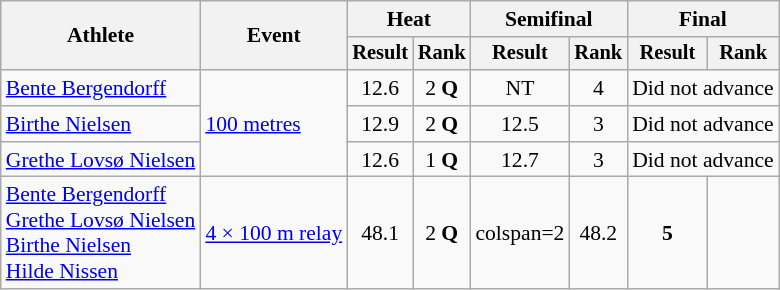<table class="wikitable" style="font-size:90%">
<tr>
<th rowspan="2">Athlete</th>
<th rowspan="2">Event</th>
<th colspan="2">Heat</th>
<th colspan="2">Semifinal</th>
<th colspan="2">Final</th>
</tr>
<tr style="font-size:95%">
<th>Result</th>
<th>Rank</th>
<th>Result</th>
<th>Rank</th>
<th>Result</th>
<th>Rank</th>
</tr>
<tr align=center>
<td align=left><a href='#'>Bente Bergendorff</a></td>
<td align=left rowspan=3><a href='#'>100 metres</a></td>
<td>12.6</td>
<td>2 <strong>Q</strong></td>
<td>NT</td>
<td>4</td>
<td colspan=2>Did not advance</td>
</tr>
<tr align=center>
<td align=left><a href='#'>Birthe Nielsen</a></td>
<td>12.9</td>
<td>2 <strong>Q</strong></td>
<td>12.5</td>
<td>3</td>
<td colspan=2>Did not advance</td>
</tr>
<tr align=center>
<td align=left rowspan=1><a href='#'>Grethe Lovsø Nielsen</a></td>
<td>12.6</td>
<td>1 <strong>Q</strong></td>
<td>12.7</td>
<td>3</td>
<td colspan=2>Did not advance</td>
</tr>
<tr align=center>
<td align=left rowspan=1><a href='#'>Bente Bergendorff</a><br><a href='#'>Grethe Lovsø Nielsen</a><br><a href='#'>Birthe Nielsen</a><br><a href='#'>Hilde Nissen</a></td>
<td align=left><a href='#'>4 × 100 m relay</a></td>
<td>48.1</td>
<td>2 <strong>Q</strong></td>
<td>colspan=2 </td>
<td>48.2</td>
<td><strong>5</strong></td>
</tr>
</table>
